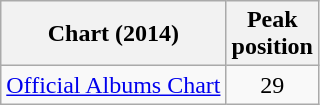<table class="wikitable sortable">
<tr>
<th style="text-align:center;">Chart (2014)</th>
<th style="text-align:center;">Peak<br>position</th>
</tr>
<tr>
<td style="text-align:left;"><a href='#'>Official Albums Chart</a></td>
<td style="text-align:center;">29</td>
</tr>
</table>
